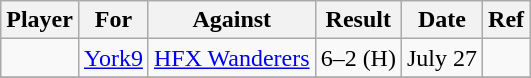<table class="wikitable">
<tr>
<th>Player</th>
<th>For</th>
<th>Against</th>
<th>Result</th>
<th>Date</th>
<th>Ref</th>
</tr>
<tr>
<td> </td>
<td><a href='#'>York9</a></td>
<td><a href='#'>HFX Wanderers</a></td>
<td>6–2 (H)</td>
<td>July 27</td>
<td></td>
</tr>
<tr>
</tr>
</table>
